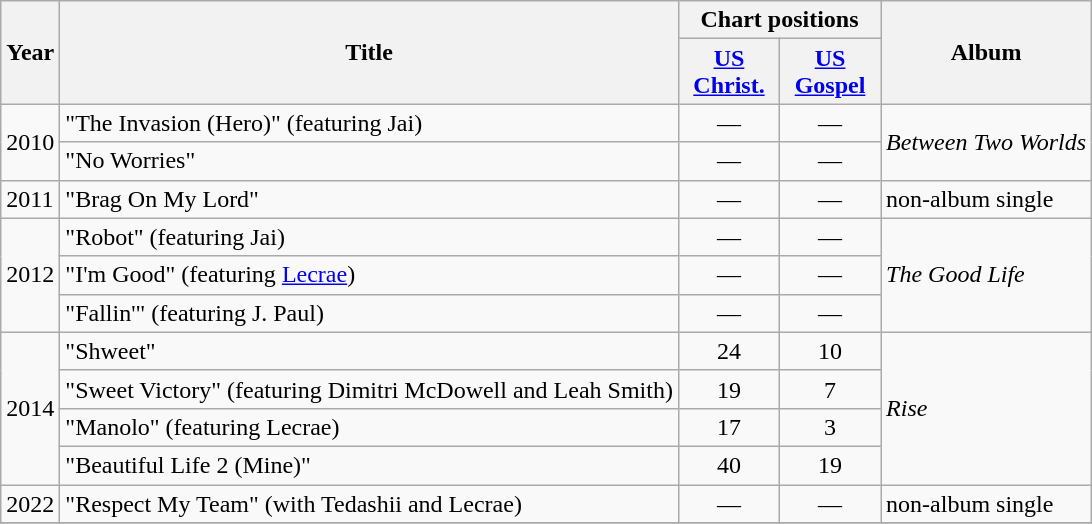<table class="wikitable">
<tr>
<th rowspan="2">Year</th>
<th rowspan="2">Title</th>
<th colspan="2">Chart positions</th>
<th rowspan="2">Album</th>
</tr>
<tr>
<th width="60"><a href='#'>US Christ.</a></th>
<th width="60"><a href='#'>US Gospel</a></th>
</tr>
<tr>
<td rowspan="2">2010</td>
<td>"The Invasion (Hero)" (featuring Jai)</td>
<td align="center">—</td>
<td align="center">—</td>
<td rowspan="2"><em>Between Two Worlds</em></td>
</tr>
<tr>
<td>"No Worries"</td>
<td align="center">—</td>
<td align="center">—</td>
</tr>
<tr>
<td rowspan="1">2011</td>
<td>"Brag On My Lord"</td>
<td align="center">—</td>
<td align="center">—</td>
<td rowspan="1">non-album single</td>
</tr>
<tr>
<td rowspan="3">2012</td>
<td>"Robot" (featuring Jai)</td>
<td align="center">—</td>
<td align="center">—</td>
<td rowspan="3"><em>The Good Life</em></td>
</tr>
<tr>
<td>"I'm Good" (featuring <a href='#'>Lecrae</a>)</td>
<td align="center">—</td>
<td align="center">—</td>
</tr>
<tr>
<td>"Fallin'" (featuring J. Paul)</td>
<td align="center">—</td>
<td align="center">—</td>
</tr>
<tr>
<td rowspan="4">2014</td>
<td>"Shweet"</td>
<td align="center">24</td>
<td align="center">10</td>
<td rowspan="4"><em>Rise</em></td>
</tr>
<tr>
<td>"Sweet Victory" (featuring  Dimitri McDowell and Leah Smith)</td>
<td align="center">19</td>
<td align="center">7</td>
</tr>
<tr>
<td>"Manolo" (featuring Lecrae)</td>
<td align="center">17</td>
<td align="center">3</td>
</tr>
<tr>
<td>"Beautiful Life 2 (Mine)"</td>
<td align="center">40</td>
<td align="center">19</td>
</tr>
<tr>
<td rowspan="1">2022</td>
<td>"Respect My Team" (with Tedashii and Lecrae)</td>
<td align="center">—</td>
<td align="center">—</td>
<td rowspan="1">non-album single</td>
</tr>
<tr>
</tr>
</table>
